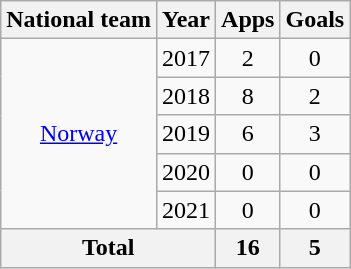<table class="wikitable" style="text-align:center">
<tr>
<th>National team</th>
<th>Year</th>
<th>Apps</th>
<th>Goals</th>
</tr>
<tr>
<td rowspan="5"><a href='#'>Norway</a></td>
<td>2017</td>
<td>2</td>
<td>0</td>
</tr>
<tr>
<td>2018</td>
<td>8</td>
<td>2</td>
</tr>
<tr>
<td>2019</td>
<td>6</td>
<td>3</td>
</tr>
<tr>
<td>2020</td>
<td>0</td>
<td>0</td>
</tr>
<tr>
<td>2021</td>
<td>0</td>
<td>0</td>
</tr>
<tr>
<th colspan="2">Total</th>
<th>16</th>
<th>5</th>
</tr>
</table>
